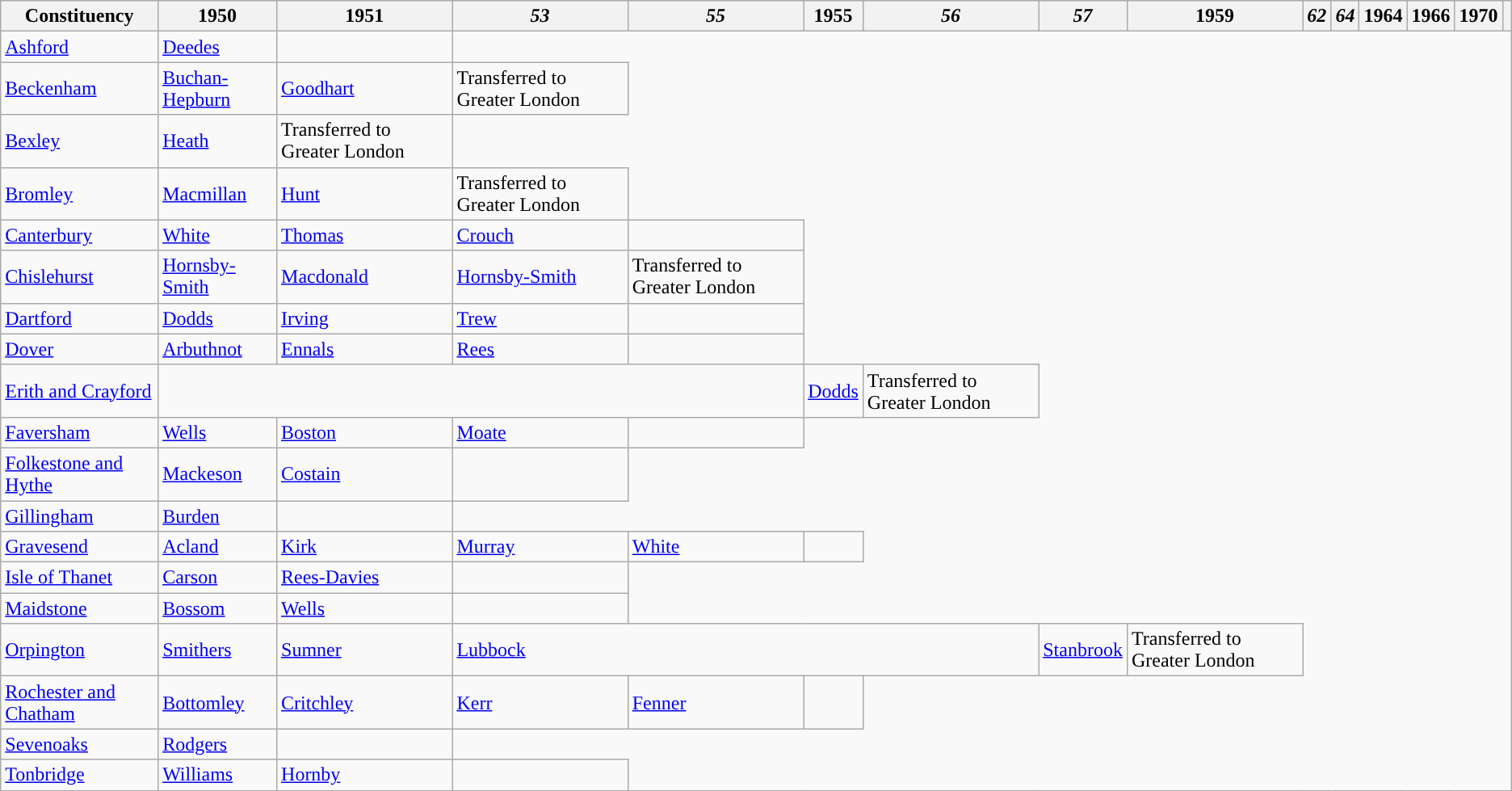<table class="wikitable">
<tr>
<th>Constituency</th>
<th>1950</th>
<th>1951</th>
<th><em>53</em></th>
<th><em>55</em></th>
<th>1955</th>
<th><em>56</em></th>
<th><em>57</em></th>
<th>1959</th>
<th><em>62</em></th>
<th><em>64</em></th>
<th>1964</th>
<th>1966</th>
<th>1970</th>
<th></th>
</tr>
<tr>
<td><a href='#'>Ashford</a></td>
<td><a href='#'>Deedes</a></td>
<td></td>
</tr>
<tr>
<td><a href='#'>Beckenham</a></td>
<td><a href='#'>Buchan-Hepburn</a></td>
<td><a href='#'>Goodhart</a></td>
<td>Transferred to Greater London</td>
</tr>
<tr>
<td><a href='#'>Bexley</a></td>
<td><a href='#'>Heath</a></td>
<td>Transferred to Greater London</td>
</tr>
<tr>
<td><a href='#'>Bromley</a></td>
<td><a href='#'>Macmillan</a></td>
<td><a href='#'>Hunt</a></td>
<td>Transferred to Greater London</td>
</tr>
<tr>
<td><a href='#'>Canterbury</a></td>
<td><a href='#'>White</a></td>
<td><a href='#'>Thomas</a></td>
<td><a href='#'>Crouch</a></td>
<td></td>
</tr>
<tr>
<td><a href='#'>Chislehurst</a></td>
<td><a href='#'>Hornsby-Smith</a></td>
<td><a href='#'>Macdonald</a></td>
<td><a href='#'>Hornsby-Smith</a></td>
<td>Transferred to Greater London</td>
</tr>
<tr>
<td><a href='#'>Dartford</a></td>
<td><a href='#'>Dodds</a></td>
<td><a href='#'>Irving</a></td>
<td><a href='#'>Trew</a></td>
<td></td>
</tr>
<tr>
<td><a href='#'>Dover</a></td>
<td><a href='#'>Arbuthnot</a></td>
<td><a href='#'>Ennals</a></td>
<td><a href='#'>Rees</a></td>
<td></td>
</tr>
<tr>
<td><a href='#'>Erith and Crayford</a></td>
<td colspan="4"></td>
<td><a href='#'>Dodds</a></td>
<td>Transferred to Greater London</td>
</tr>
<tr>
<td><a href='#'>Faversham</a></td>
<td><a href='#'>Wells</a></td>
<td><a href='#'>Boston</a></td>
<td><a href='#'>Moate</a></td>
<td></td>
</tr>
<tr>
<td><a href='#'>Folkestone and Hythe</a></td>
<td><a href='#'>Mackeson</a></td>
<td><a href='#'>Costain</a></td>
<td></td>
</tr>
<tr>
<td><a href='#'>Gillingham</a></td>
<td><a href='#'>Burden</a></td>
<td></td>
</tr>
<tr>
<td><a href='#'>Gravesend</a></td>
<td><a href='#'>Acland</a></td>
<td><a href='#'>Kirk</a></td>
<td><a href='#'>Murray</a></td>
<td><a href='#'>White</a></td>
<td></td>
</tr>
<tr>
<td><a href='#'>Isle of Thanet</a></td>
<td><a href='#'>Carson</a></td>
<td><a href='#'>Rees-Davies</a></td>
<td></td>
</tr>
<tr>
<td><a href='#'>Maidstone</a></td>
<td><a href='#'>Bossom</a></td>
<td><a href='#'>Wells</a></td>
<td></td>
</tr>
<tr>
<td><a href='#'>Orpington</a></td>
<td><a href='#'>Smithers</a></td>
<td><a href='#'>Sumner</a></td>
<td colspan="4"><a href='#'>Lubbock</a></td>
<td><a href='#'>Stanbrook</a></td>
<td>Transferred to Greater London</td>
</tr>
<tr>
<td><a href='#'>Rochester and Chatham</a></td>
<td><a href='#'>Bottomley</a></td>
<td><a href='#'>Critchley</a></td>
<td><a href='#'>Kerr</a></td>
<td><a href='#'>Fenner</a></td>
<td></td>
</tr>
<tr>
<td><a href='#'>Sevenoaks</a></td>
<td><a href='#'>Rodgers</a></td>
<td></td>
</tr>
<tr>
<td><a href='#'>Tonbridge</a></td>
<td><a href='#'>Williams</a></td>
<td><a href='#'>Hornby</a></td>
<td></td>
</tr>
</table>
